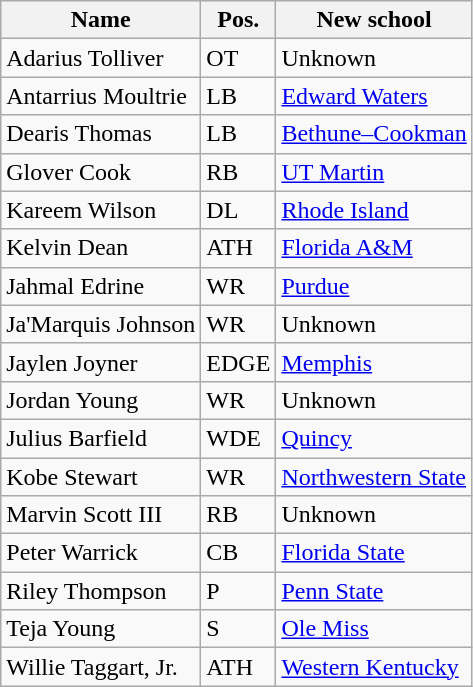<table class="wikitable sortable">
<tr>
<th>Name</th>
<th>Pos.</th>
<th class="unsortable">New school</th>
</tr>
<tr>
<td>Adarius Tolliver</td>
<td>OT</td>
<td>Unknown</td>
</tr>
<tr>
<td>Antarrius Moultrie</td>
<td>LB</td>
<td><a href='#'>Edward Waters</a></td>
</tr>
<tr>
<td>Dearis Thomas</td>
<td>LB</td>
<td><a href='#'>Bethune–Cookman</a></td>
</tr>
<tr>
<td>Glover Cook</td>
<td>RB</td>
<td><a href='#'>UT Martin</a></td>
</tr>
<tr>
<td>Kareem Wilson</td>
<td>DL</td>
<td><a href='#'>Rhode Island</a></td>
</tr>
<tr>
<td>Kelvin Dean</td>
<td>ATH</td>
<td><a href='#'>Florida A&M</a></td>
</tr>
<tr>
<td>Jahmal Edrine</td>
<td>WR</td>
<td><a href='#'>Purdue</a></td>
</tr>
<tr>
<td>Ja'Marquis Johnson</td>
<td>WR</td>
<td>Unknown</td>
</tr>
<tr>
<td>Jaylen Joyner</td>
<td>EDGE</td>
<td><a href='#'>Memphis</a></td>
</tr>
<tr>
<td>Jordan Young</td>
<td>WR</td>
<td>Unknown</td>
</tr>
<tr>
<td>Julius Barfield</td>
<td>WDE</td>
<td><a href='#'>Quincy</a></td>
</tr>
<tr>
<td>Kobe Stewart</td>
<td>WR</td>
<td><a href='#'>Northwestern State</a></td>
</tr>
<tr>
<td>Marvin Scott III</td>
<td>RB</td>
<td>Unknown</td>
</tr>
<tr>
<td>Peter Warrick</td>
<td>CB</td>
<td><a href='#'>Florida State</a></td>
</tr>
<tr>
<td>Riley Thompson</td>
<td>P</td>
<td><a href='#'>Penn State</a></td>
</tr>
<tr>
<td>Teja Young</td>
<td>S</td>
<td><a href='#'>Ole Miss</a></td>
</tr>
<tr>
<td>Willie Taggart, Jr.</td>
<td>ATH</td>
<td><a href='#'>Western Kentucky</a></td>
</tr>
</table>
